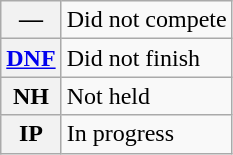<table class="wikitable">
<tr>
<th scope="row">—</th>
<td>Did not compete</td>
</tr>
<tr>
<th scope="row"><a href='#'>DNF</a></th>
<td>Did not finish</td>
</tr>
<tr>
<th scope="row">NH</th>
<td>Not held</td>
</tr>
<tr>
<th scope="row">IP</th>
<td>In progress</td>
</tr>
</table>
